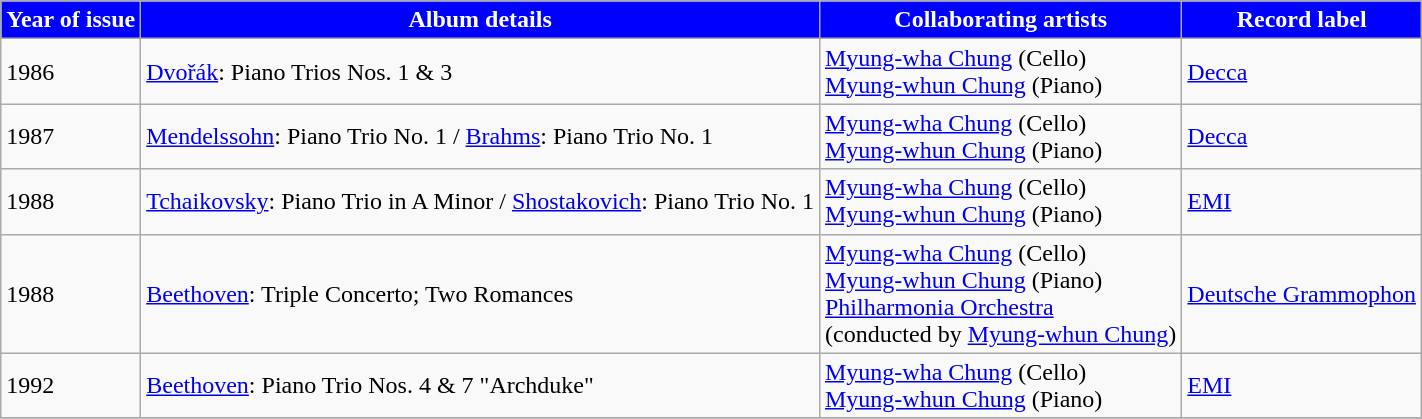<table class="sortable wikitable toccolours">
<tr>
<th style="background-color:blue;color: white">Year of issue</th>
<th style="background-color:blue;color: white">Album details</th>
<th style="background-color:blue;color: white">Collaborating artists</th>
<th style="background-color:blue;color: white">Record label</th>
</tr>
<tr>
<td>1986</td>
<td><a href='#'>Dvořák</a>: Piano Trios Nos. 1 & 3</td>
<td><a href='#'>Myung-wha Chung</a> (Cello)<br><a href='#'>Myung-whun Chung</a> (Piano)</td>
<td><a href='#'>Decca</a></td>
</tr>
<tr>
<td>1987</td>
<td><a href='#'>Mendelssohn</a>: Piano Trio No. 1 / <a href='#'>Brahms</a>: Piano Trio No. 1</td>
<td><a href='#'>Myung-wha Chung</a> (Cello)<br><a href='#'>Myung-whun Chung</a> (Piano)</td>
<td><a href='#'>Decca</a></td>
</tr>
<tr>
<td>1988</td>
<td><a href='#'>Tchaikovsky</a>: Piano Trio in A Minor / <a href='#'>Shostakovich</a>: Piano Trio No. 1</td>
<td><a href='#'>Myung-wha Chung</a> (Cello)<br><a href='#'>Myung-whun Chung</a> (Piano)</td>
<td><a href='#'>EMI</a></td>
</tr>
<tr>
<td>1988</td>
<td><a href='#'>Beethoven</a>: Triple Concerto; Two Romances</td>
<td><a href='#'>Myung-wha Chung</a> (Cello)<br><a href='#'>Myung-whun Chung</a> (Piano)<br><a href='#'>Philharmonia Orchestra</a><br>(conducted by <a href='#'>Myung-whun Chung</a>)</td>
<td><a href='#'>Deutsche Grammophon</a></td>
</tr>
<tr>
<td>1992</td>
<td><a href='#'>Beethoven</a>: Piano Trio Nos. 4 & 7 "Archduke"</td>
<td><a href='#'>Myung-wha Chung</a> (Cello)<br><a href='#'>Myung-whun Chung</a> (Piano)</td>
<td><a href='#'>EMI</a></td>
</tr>
<tr>
</tr>
</table>
